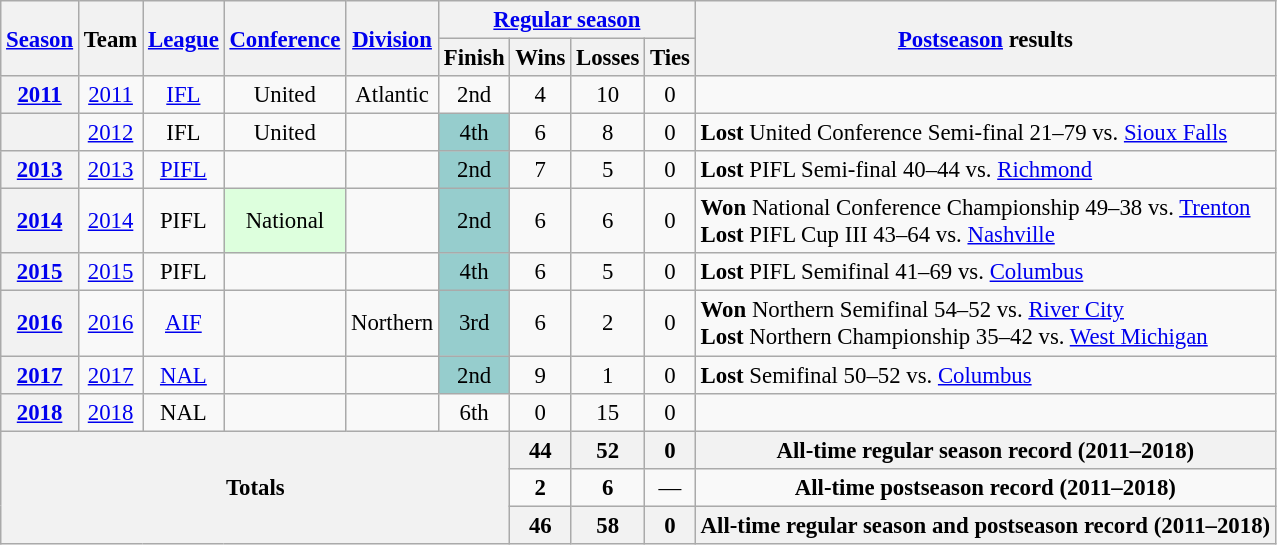<table class="wikitable" style="text-align:center; font-size: 95%;">
<tr>
<th rowspan="2"><a href='#'>Season</a></th>
<th rowspan="2">Team</th>
<th rowspan="2"><a href='#'>League</a></th>
<th rowspan="2"><a href='#'>Conference</a></th>
<th rowspan="2"><a href='#'>Division</a></th>
<th colspan="4"><a href='#'>Regular season</a></th>
<th rowspan="2"><a href='#'>Postseason</a> results</th>
</tr>
<tr>
<th>Finish</th>
<th>Wins</th>
<th>Losses</th>
<th>Ties</th>
</tr>
<tr>
<th><a href='#'>2011</a></th>
<td><a href='#'>2011</a></td>
<td><a href='#'>IFL</a></td>
<td>United</td>
<td>Atlantic</td>
<td>2nd</td>
<td>4</td>
<td>10</td>
<td>0</td>
<td align=left></td>
</tr>
<tr>
<th></th>
<td><a href='#'>2012</a></td>
<td>IFL</td>
<td>United</td>
<td></td>
<td bgcolor=#96cdcd>4th</td>
<td>6</td>
<td>8</td>
<td>0</td>
<td align=left><strong>Lost</strong> United Conference Semi-final 21–79 vs. <a href='#'>Sioux Falls</a></td>
</tr>
<tr>
<th><a href='#'>2013</a></th>
<td><a href='#'>2013</a></td>
<td><a href='#'>PIFL</a></td>
<td></td>
<td></td>
<td bgcolor=#96cdcd>2nd</td>
<td>7</td>
<td>5</td>
<td>0</td>
<td align=left><strong>Lost</strong> PIFL Semi-final 40–44 vs. <a href='#'>Richmond</a></td>
</tr>
<tr>
<th><a href='#'>2014</a></th>
<td><a href='#'>2014</a></td>
<td>PIFL</td>
<td bgcolor=#dfd>National</td>
<td></td>
<td bgcolor=#96cdcd>2nd</td>
<td>6</td>
<td>6</td>
<td>0</td>
<td align=left><strong>Won</strong> National Conference Championship 49–38 vs. <a href='#'>Trenton</a><br><strong>Lost</strong> PIFL Cup III 43–64 vs. <a href='#'>Nashville</a></td>
</tr>
<tr>
<th><a href='#'>2015</a></th>
<td><a href='#'>2015</a></td>
<td>PIFL</td>
<td></td>
<td></td>
<td bgcolor=#96cdcd>4th</td>
<td>6</td>
<td>5</td>
<td>0</td>
<td align=left><strong>Lost</strong> PIFL Semifinal 41–69 vs. <a href='#'>Columbus</a></td>
</tr>
<tr>
<th><a href='#'>2016</a></th>
<td><a href='#'>2016</a></td>
<td><a href='#'>AIF</a></td>
<td></td>
<td>Northern</td>
<td bgcolor=#96cdcd>3rd</td>
<td>6</td>
<td>2</td>
<td>0</td>
<td align=left><strong>Won</strong> Northern Semifinal 54–52 vs. <a href='#'>River City</a><br><strong>Lost</strong> Northern Championship 35–42 vs. <a href='#'>West Michigan</a></td>
</tr>
<tr>
<th><a href='#'>2017</a></th>
<td><a href='#'>2017</a></td>
<td><a href='#'>NAL</a></td>
<td></td>
<td></td>
<td bgcolor=#96cdcd>2nd</td>
<td>9</td>
<td>1</td>
<td>0</td>
<td align=left><strong>Lost</strong> Semifinal 50–52 vs. <a href='#'>Columbus</a></td>
</tr>
<tr>
<th><a href='#'>2018</a></th>
<td><a href='#'>2018</a></td>
<td>NAL</td>
<td></td>
<td></td>
<td>6th</td>
<td>0</td>
<td>15</td>
<td>0</td>
<td align=left></td>
</tr>
<tr>
<th rowspan="5" colspan="6">Totals</th>
<th>44</th>
<th>52</th>
<th>0</th>
<th colspan="3">All-time regular season record (2011–2018)</th>
</tr>
<tr>
<td><strong>2</strong></td>
<td><strong>6</strong></td>
<td>—</td>
<td colspan="3"><strong>All-time postseason record (2011–2018)</strong></td>
</tr>
<tr>
<th>46</th>
<th>58</th>
<th>0</th>
<th colspan="3">All-time regular season and postseason record (2011–2018)</th>
</tr>
</table>
